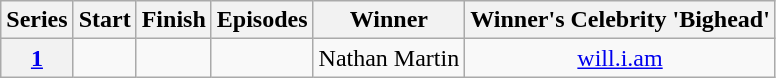<table class="wikitable" style="text-align:center" width:19%; line-height:"16px">
<tr>
<th scope="col">Series</th>
<th scope="col">Start</th>
<th scope="col">Finish</th>
<th scope="col">Episodes</th>
<th scope="col">Winner</th>
<th scope="col">Winner's Celebrity 'Bighead'</th>
</tr>
<tr>
<th scope="row"><a href='#'>1</a></th>
<td></td>
<td></td>
<td></td>
<td>Nathan Martin</td>
<td><a href='#'>will.i.am</a></td>
</tr>
</table>
